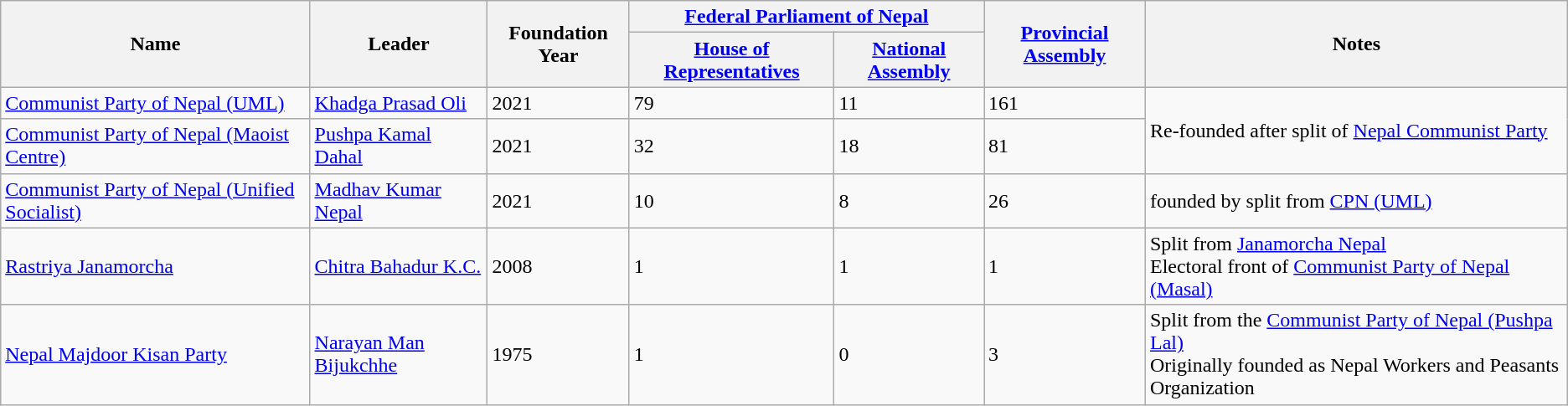<table class="wikitable">
<tr>
<th rowspan="2">Name</th>
<th rowspan="2">Leader</th>
<th rowspan="2">Foundation Year</th>
<th colspan="2"><a href='#'>Federal Parliament of Nepal</a></th>
<th rowspan="2"><a href='#'>Provincial Assembly</a></th>
<th rowspan="2">Notes</th>
</tr>
<tr>
<th><a href='#'>House of Representatives</a></th>
<th><a href='#'>National Assembly</a></th>
</tr>
<tr>
<td><a href='#'>Communist Party of Nepal (UML)</a></td>
<td><a href='#'>Khadga Prasad Oli</a></td>
<td>2021</td>
<td>79</td>
<td>11</td>
<td>161</td>
<td rowspan="2">Re-founded after split of <a href='#'>Nepal Communist Party</a></td>
</tr>
<tr>
<td><a href='#'>Communist Party of Nepal (Maoist Centre)</a></td>
<td><a href='#'>Pushpa Kamal Dahal</a></td>
<td>2021</td>
<td>32</td>
<td>18</td>
<td>81</td>
</tr>
<tr>
<td><a href='#'>Communist Party of Nepal (Unified Socialist)</a></td>
<td><a href='#'>Madhav Kumar Nepal</a></td>
<td>2021</td>
<td>10</td>
<td>8</td>
<td>26</td>
<td>founded by split from <a href='#'>CPN (UML)</a></td>
</tr>
<tr>
<td><a href='#'>Rastriya Janamorcha</a></td>
<td><a href='#'>Chitra Bahadur K.C.</a></td>
<td>2008</td>
<td>1</td>
<td>1</td>
<td>1</td>
<td>Split from <a href='#'>Janamorcha Nepal</a><br>Electoral front of <a href='#'>Communist Party of Nepal (Masal)</a></td>
</tr>
<tr>
<td><a href='#'>Nepal Majdoor Kisan Party</a></td>
<td><a href='#'>Narayan Man Bijukchhe</a></td>
<td>1975</td>
<td>1</td>
<td>0</td>
<td>3</td>
<td>Split from the <a href='#'>Communist Party of Nepal (Pushpa Lal)</a><br>Originally founded as Nepal Workers and Peasants Organization</td>
</tr>
</table>
